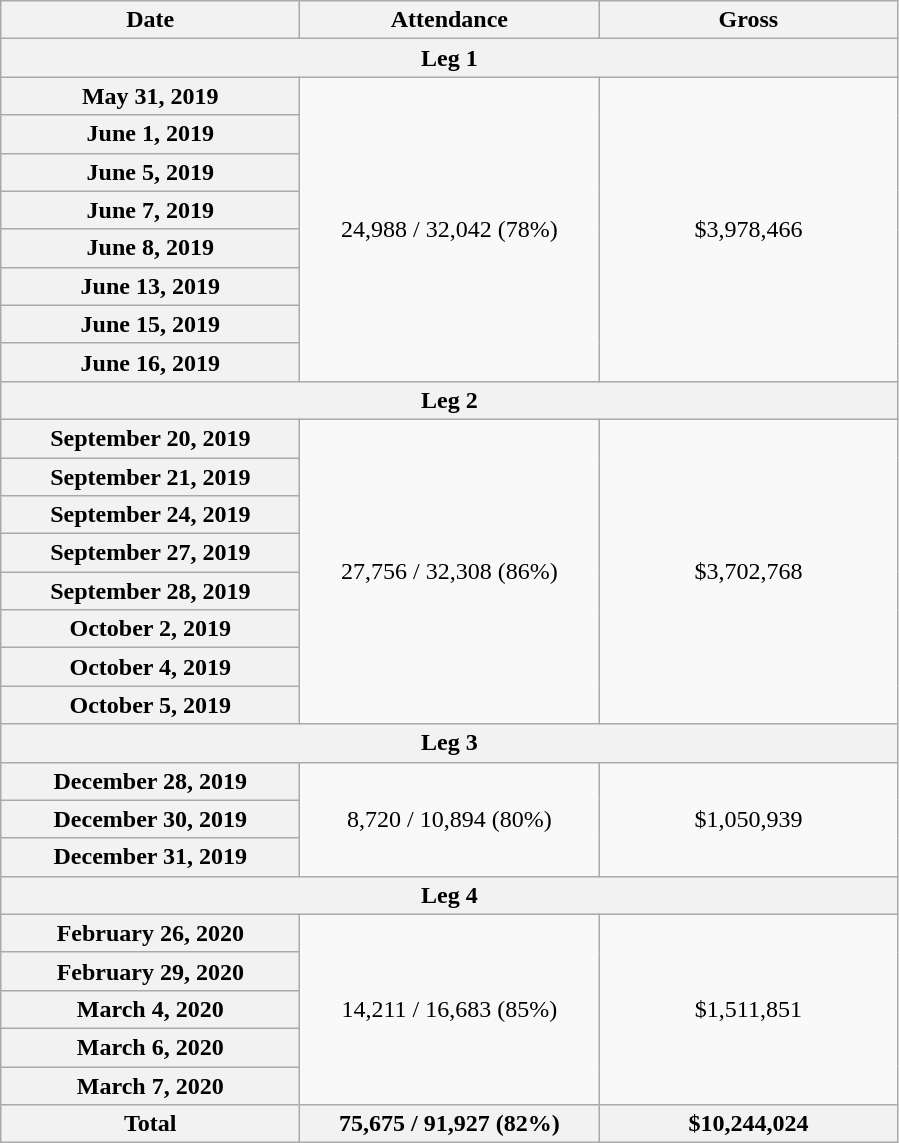<table class="wikitable plainrowheaders" style="text-align:center;">
<tr>
<th scope="col" style="width:12em;">Date</th>
<th scope="col" style="width:12em;">Attendance</th>
<th scope="col" style="width:12em;">Gross</th>
</tr>
<tr>
<th colspan="4">Leg 1</th>
</tr>
<tr>
<th scope="row" style="text-align:center;">May 31, 2019</th>
<td rowspan="8">24,988 / 32,042 (78%)</td>
<td rowspan="8">$3,978,466</td>
</tr>
<tr>
<th scope="row" style="text-align:center;">June 1, 2019</th>
</tr>
<tr>
<th scope="row" style="text-align:center;">June 5, 2019</th>
</tr>
<tr>
<th scope="row" style="text-align:center;">June 7, 2019</th>
</tr>
<tr>
<th scope="row" style="text-align:center;">June 8, 2019</th>
</tr>
<tr>
<th scope="row" style="text-align:center;">June 13, 2019</th>
</tr>
<tr>
<th scope="row" style="text-align:center;">June 15, 2019</th>
</tr>
<tr>
<th scope="row" style="text-align:center;">June 16, 2019</th>
</tr>
<tr>
<th colspan="3">Leg 2</th>
</tr>
<tr>
<th scope="row" style="text-align:center;">September 20, 2019</th>
<td rowspan="8">27,756 / 32,308 (86%)</td>
<td rowspan="8">$3,702,768</td>
</tr>
<tr>
<th scope="row" style="text-align:center;">September 21, 2019</th>
</tr>
<tr>
<th scope="row" style="text-align:center;">September 24, 2019</th>
</tr>
<tr>
<th scope="row" style="text-align:center;">September 27, 2019</th>
</tr>
<tr>
<th scope="row" style="text-align:center;">September 28, 2019</th>
</tr>
<tr>
<th scope="row" style="text-align:center;">October 2, 2019</th>
</tr>
<tr>
<th scope="row" style="text-align:center;">October 4, 2019</th>
</tr>
<tr>
<th scope="row" style="text-align:center;">October 5, 2019</th>
</tr>
<tr>
<th colspan="3">Leg 3</th>
</tr>
<tr>
<th scope="row" style="text-align:center;">December 28, 2019</th>
<td rowspan="3">8,720 / 10,894 (80%)</td>
<td rowspan="3">$1,050,939</td>
</tr>
<tr>
<th scope="row" style="text-align:center;">December 30, 2019</th>
</tr>
<tr>
<th scope="row" style="text-align:center;">December 31, 2019</th>
</tr>
<tr>
<th colspan="3">Leg 4</th>
</tr>
<tr>
<th scope="row" style="text-align:center;">February 26, 2020</th>
<td rowspan="5">14,211 / 16,683 (85%)</td>
<td rowspan="5">$1,511,851</td>
</tr>
<tr>
<th scope="row" style="text-align:center;">February 29, 2020</th>
</tr>
<tr>
<th scope="row" style="text-align:center;">March 4, 2020</th>
</tr>
<tr>
<th scope="row" style="text-align:center;">March 6, 2020</th>
</tr>
<tr>
<th scope="row" style="text-align:center;">March 7, 2020</th>
</tr>
<tr>
<th>Total</th>
<th>75,675 / 91,927 (82%)</th>
<th>$10,244,024</th>
</tr>
</table>
